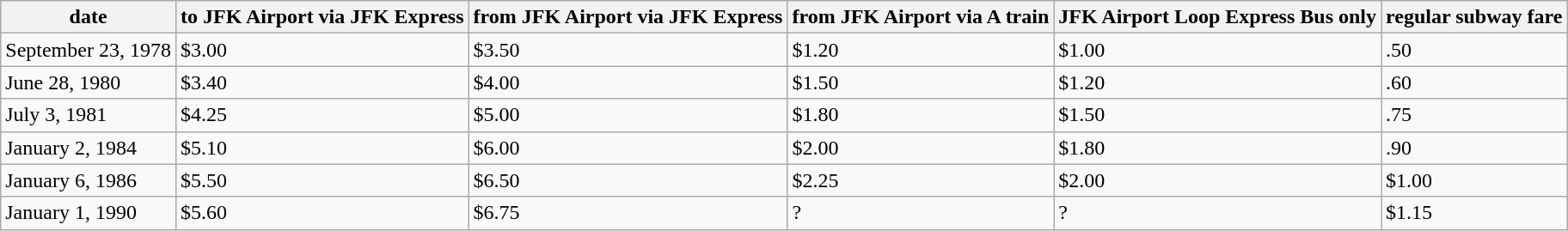<table class="wikitable">
<tr>
<th>date</th>
<th>to JFK Airport via JFK Express</th>
<th>from JFK Airport via JFK Express</th>
<th>from JFK Airport via A train</th>
<th>JFK Airport Loop Express Bus only</th>
<th>regular subway fare</th>
</tr>
<tr>
<td>September 23, 1978</td>
<td>$3.00</td>
<td>$3.50</td>
<td>$1.20</td>
<td>$1.00</td>
<td>.50</td>
</tr>
<tr>
<td>June 28, 1980</td>
<td>$3.40</td>
<td>$4.00</td>
<td>$1.50</td>
<td>$1.20</td>
<td>.60</td>
</tr>
<tr>
<td>July 3, 1981</td>
<td>$4.25</td>
<td>$5.00</td>
<td>$1.80</td>
<td>$1.50</td>
<td>.75</td>
</tr>
<tr>
<td>January 2, 1984</td>
<td>$5.10</td>
<td>$6.00</td>
<td>$2.00</td>
<td>$1.80</td>
<td>.90</td>
</tr>
<tr>
<td>January 6, 1986</td>
<td>$5.50</td>
<td>$6.50</td>
<td>$2.25</td>
<td>$2.00</td>
<td>$1.00</td>
</tr>
<tr>
<td>January 1, 1990</td>
<td>$5.60</td>
<td>$6.75</td>
<td>?</td>
<td>?</td>
<td>$1.15</td>
</tr>
</table>
